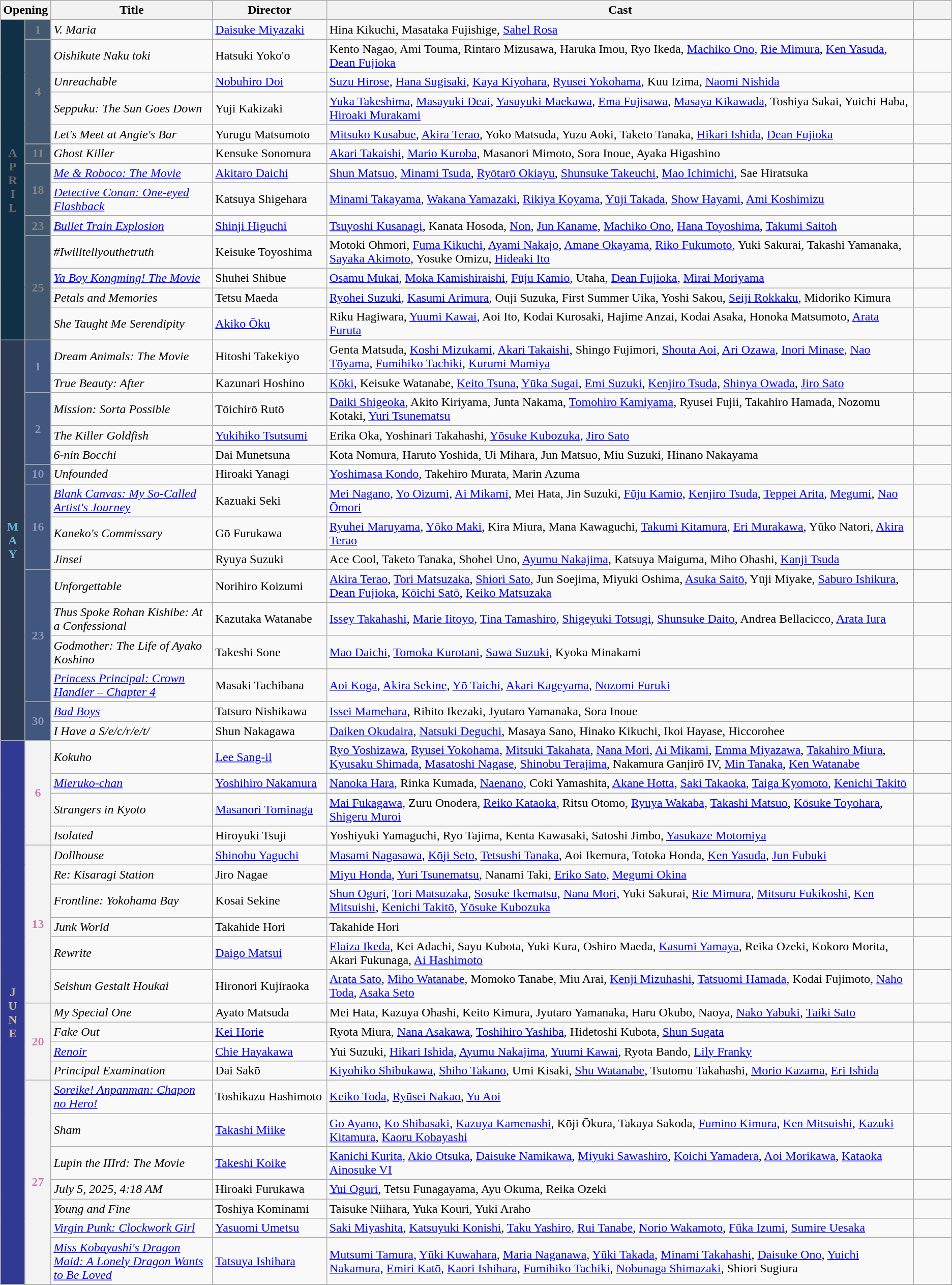<table class="wikitable sortable">
<tr style="background:#b0e0e6; text-align:center">
<th colspan="2">Opening</th>
<th style="width:17%">Title</th>
<th style="width:12%">Director</th>
<th>Cast</th>
<th style="width:4%;" class="unsortable"></th>
</tr>
<tr>
<th rowspan="13" style="text-align:center; background:#103047; color:#6C6A6B;">A<br>P<br>R<br>I<br>L</th>
<td rowspan="1" style="text-align:center; background:#425871; color:#858586;"><strong>1</strong></td>
<td><em>V. Maria</em></td>
<td><a href='#'>Daisuke Miyazaki</a></td>
<td>Hina Kikuchi, Masataka Fujishige, <a href='#'>Sahel Rosa</a></td>
<td></td>
</tr>
<tr>
<td rowspan="4" style="text-align:center; background:#425871; color:#858586;"><strong>4</strong></td>
<td><em>Oishikute Naku toki</em></td>
<td>Hatsuki Yoko'o</td>
<td>Kento Nagao, Ami Touma, Rintaro Mizusawa, Haruka Imou, Ryo Ikeda, <a href='#'>Machiko Ono</a>, <a href='#'>Rie Mimura</a>, <a href='#'>Ken Yasuda</a>, <a href='#'>Dean Fujioka</a></td>
<td></td>
</tr>
<tr>
<td><em>Unreachable</em></td>
<td><a href='#'>Nobuhiro Doi</a></td>
<td><a href='#'>Suzu Hirose</a>, <a href='#'>Hana Sugisaki</a>, <a href='#'>Kaya Kiyohara</a>, <a href='#'>Ryusei Yokohama</a>, Kuu Izima, <a href='#'>Naomi Nishida</a></td>
<td></td>
</tr>
<tr>
<td><em>Seppuku: The Sun Goes Down</em></td>
<td>Yuji Kakizaki</td>
<td><a href='#'>Yuka Takeshima</a>, <a href='#'>Masayuki Deai</a>, <a href='#'>Yasuyuki Maekawa</a>, <a href='#'>Ema Fujisawa</a>, <a href='#'>Masaya Kikawada</a>, Toshiya Sakai, Yuichi Haba, <a href='#'>Hiroaki Murakami</a></td>
<td></td>
</tr>
<tr>
<td><em>Let's Meet at Angie's Bar</em></td>
<td>Yurugu Matsumoto</td>
<td><a href='#'>Mitsuko Kusabue</a>, <a href='#'>Akira Terao</a>, Yoko Matsuda, Yuzu Aoki, Taketo Tanaka, <a href='#'>Hikari Ishida</a>, <a href='#'>Dean Fujioka</a></td>
<td></td>
</tr>
<tr>
<td rowspan="1" style="text-align:center; background:#425871; color:#858586;"><strong>11</strong></td>
<td><em>Ghost Killer</em></td>
<td>Kensuke Sonomura</td>
<td><a href='#'>Akari Takaishi</a>, <a href='#'>Mario Kuroba</a>, Masanori Mimoto, Sora Inoue, Ayaka Higashino</td>
<td></td>
</tr>
<tr>
<td rowspan="2" style="text-align:center; background:#425871; color:#858586;"><strong>18</strong></td>
<td><em><a href='#'>Me & Roboco: The Movie</a></em></td>
<td><a href='#'>Akitaro Daichi</a></td>
<td><a href='#'>Shun Matsuo</a>, <a href='#'>Minami Tsuda</a>, <a href='#'>Ryōtarō Okiayu</a>, <a href='#'>Shunsuke Takeuchi</a>, <a href='#'>Mao Ichimichi</a>, Sae Hiratsuka</td>
<td></td>
</tr>
<tr>
<td><em><a href='#'>Detective Conan: One-eyed Flashback</a></em></td>
<td>Katsuya Shigehara</td>
<td><a href='#'>Minami Takayama</a>, <a href='#'>Wakana Yamazaki</a>, <a href='#'>Rikiya Koyama</a>, <a href='#'>Yūji Takada</a>, <a href='#'>Show Hayami</a>, <a href='#'>Ami Koshimizu</a></td>
<td></td>
</tr>
<tr>
<td rowspan="1" style="text-align:center; background:#425871; color:#858586;"><strong>23</strong></td>
<td><em><a href='#'>Bullet Train Explosion</a></em></td>
<td><a href='#'>Shinji Higuchi</a></td>
<td><a href='#'>Tsuyoshi Kusanagi</a>, Kanata Hosoda, <a href='#'>Non</a>, <a href='#'>Jun Kaname</a>, <a href='#'>Machiko Ono</a>, <a href='#'>Hana Toyoshima</a>, <a href='#'>Takumi Saitoh</a></td>
<td></td>
</tr>
<tr>
<td rowspan="4" style="text-align:center; background:#425871; color:#858586;"><strong>25</strong></td>
<td><em>#Iwilltellyouthetruth</em></td>
<td>Keisuke Toyoshima</td>
<td>Motoki Ohmori, <a href='#'>Fuma Kikuchi</a>, <a href='#'>Ayami Nakajo</a>, <a href='#'>Amane Okayama</a>, <a href='#'>Riko Fukumoto</a>, Yuki Sakurai, Takashi Yamanaka, <a href='#'>Sayaka Akimoto</a>, Yosuke Omizu, <a href='#'>Hideaki Ito</a></td>
<td></td>
</tr>
<tr>
<td><em><a href='#'>Ya Boy Kongming! The Movie</a></em></td>
<td>Shuhei Shibue</td>
<td><a href='#'>Osamu Mukai</a>, <a href='#'>Moka Kamishiraishi</a>, <a href='#'>Fūju Kamio</a>, Utaha, <a href='#'>Dean Fujioka</a>, <a href='#'>Mirai Moriyama</a></td>
<td></td>
</tr>
<tr>
<td><em>Petals and Memories</em></td>
<td>Tetsu Maeda</td>
<td><a href='#'>Ryohei Suzuki</a>, <a href='#'>Kasumi Arimura</a>, Ouji Suzuka, First Summer Uika, Yoshi Sakou, <a href='#'>Seiji Rokkaku</a>, Midoriko Kimura</td>
<td></td>
</tr>
<tr>
<td><em>She Taught Me Serendipity</em></td>
<td><a href='#'>Akiko Ōku</a></td>
<td>Riku Hagiwara, <a href='#'>Yuumi Kawai</a>, Aoi Ito, Kodai Kurosaki, Hajime Anzai, Kodai Asaka, Honoka Matsumoto, <a href='#'>Arata Furuta</a></td>
<td></td>
</tr>
<tr>
<th rowspan="15" style="text-align:center; background:#2C3A53; color:#6BB4D3;">M<br>A<br>Y</th>
<td rowspan="2" style="text-align:center; background:#42577F; color:#8A99B5;"><strong>1</strong></td>
<td><em>Dream Animals: The Movie</em></td>
<td>Hitoshi Takekiyo</td>
<td>Genta Matsuda, <a href='#'>Koshi Mizukami</a>, <a href='#'>Akari Takaishi</a>, Shingo Fujimori, <a href='#'>Shouta Aoi</a>, <a href='#'>Ari Ozawa</a>, <a href='#'>Inori Minase</a>, <a href='#'>Nao Tōyama</a>, <a href='#'>Fumihiko Tachiki</a>, <a href='#'>Kurumi Mamiya</a></td>
<td></td>
</tr>
<tr>
<td><em>True Beauty: After</em></td>
<td>Kazunari Hoshino</td>
<td><a href='#'>Kōki</a>, Keisuke Watanabe, <a href='#'>Keito Tsuna</a>, <a href='#'>Yūka Sugai</a>, <a href='#'>Emi Suzuki</a>, <a href='#'>Kenjiro Tsuda</a>, <a href='#'>Shinya Owada</a>, <a href='#'>Jiro Sato</a></td>
<td></td>
</tr>
<tr>
<td rowspan="3" style="text-align:center; background:#42577F; color:#8A99B5;"><strong>2</strong></td>
<td><em>Mission: Sorta Possible</em></td>
<td>Tōichirō Rutō</td>
<td><a href='#'>Daiki Shigeoka</a>, Akito Kiriyama, Junta Nakama, <a href='#'>Tomohiro Kamiyama</a>, Ryusei Fujii, Takahiro Hamada, Nozomu Kotaki, <a href='#'>Yuri Tsunematsu</a></td>
<td></td>
</tr>
<tr>
<td><em>The Killer Goldfish</em></td>
<td><a href='#'>Yukihiko Tsutsumi</a></td>
<td>Erika Oka, Yoshinari Takahashi, <a href='#'>Yōsuke Kubozuka</a>, <a href='#'>Jiro Sato</a></td>
<td></td>
</tr>
<tr>
<td><em>6-nin Bocchi</em></td>
<td>Dai Munetsuna</td>
<td>Kota Nomura, Haruto Yoshida, Ui Mihara, Jun Matsuo, Miu Suzuki, Hinano Nakayama</td>
<td></td>
</tr>
<tr>
<td rowspan="1" style="text-align:center; background:#42577F; color:#8A99B5;"><strong>10</strong></td>
<td><em>Unfounded</em></td>
<td>Hiroaki Yanagi</td>
<td><a href='#'>Yoshimasa Kondo</a>, Takehiro Murata, Marin Azuma</td>
<td></td>
</tr>
<tr>
<td rowspan="3" style="text-align:center; background:#42577F; color:#8A99B5;"><strong>16</strong></td>
<td><em><a href='#'>Blank Canvas: My So-Called Artist's Journey</a></em></td>
<td>Kazuaki Seki</td>
<td><a href='#'>Mei Nagano</a>, <a href='#'>Yo Oizumi</a>, <a href='#'>Ai Mikami</a>, Mei Hata, Jin Suzuki, <a href='#'>Fūju Kamio</a>, <a href='#'>Kenjiro Tsuda</a>, <a href='#'>Teppei Arita</a>, <a href='#'>Megumi</a>, <a href='#'>Nao Ōmori</a></td>
<td></td>
</tr>
<tr>
<td><em>Kaneko's Commissary</em></td>
<td>Gō Furukawa</td>
<td><a href='#'>Ryuhei Maruyama</a>, <a href='#'>Yōko Maki</a>, Kira Miura, Mana Kawaguchi, <a href='#'>Takumi Kitamura</a>, <a href='#'>Eri Murakawa</a>, Yūko Natori,  <a href='#'>Akira Terao</a></td>
<td></td>
</tr>
<tr>
<td><em>Jinsei</em></td>
<td>Ryuya Suzuki</td>
<td>Ace Cool, Taketo Tanaka, Shohei Uno, <a href='#'>Ayumu Nakajima</a>, Katsuya Maiguma, Miho Ohashi, <a href='#'>Kanji Tsuda</a></td>
<td></td>
</tr>
<tr>
<td rowspan="4" style="text-align:center; background:#42577F; color:#8A99B5;"><strong>23</strong></td>
<td><em>Unforgettable</em></td>
<td>Norihiro Koizumi</td>
<td><a href='#'>Akira Terao</a>, <a href='#'>Tori Matsuzaka</a>, <a href='#'>Shiori Sato</a>, Jun Soejima, Miyuki Oshima, <a href='#'>Asuka Saitō</a>, Yūji Miyake, <a href='#'>Saburo Ishikura</a>, <a href='#'>Dean Fujioka</a>, <a href='#'>Kōichi Satō</a>, <a href='#'>Keiko Matsuzaka</a></td>
<td></td>
</tr>
<tr>
<td><em>Thus Spoke Rohan Kishibe: At a Confessional</em></td>
<td>Kazutaka Watanabe</td>
<td><a href='#'>Issey Takahashi</a>, <a href='#'>Marie Iitoyo</a>, <a href='#'>Tina Tamashiro</a>, <a href='#'>Shigeyuki Totsugi</a>, <a href='#'>Shunsuke Daito</a>, Andrea Bellacicco, <a href='#'>Arata Iura</a></td>
<td></td>
</tr>
<tr>
<td><em>Godmother: The Life of Ayako Koshino</em></td>
<td>Takeshi Sone</td>
<td><a href='#'>Mao Daichi</a>, <a href='#'>Tomoka Kurotani</a>, <a href='#'>Sawa Suzuki</a>, Kyoka Minakami</td>
<td></td>
</tr>
<tr>
<td><em><a href='#'>Princess Principal: Crown Handler – Chapter 4</a></em></td>
<td>Masaki Tachibana</td>
<td><a href='#'>Aoi Koga</a>, <a href='#'>Akira Sekine</a>, <a href='#'>Yō Taichi</a>, <a href='#'>Akari Kageyama</a>, <a href='#'>Nozomi Furuki</a></td>
<td></td>
</tr>
<tr>
<td rowspan="2" style="text-align:center; background:#42577F; color:#8A99B5;"><strong>30</strong></td>
<td><em><a href='#'>Bad Boys</a></em></td>
<td>Tatsuro Nishikawa</td>
<td><a href='#'>Issei Mamehara</a>, Rihito Ikezaki, Jyutaro Yamanaka, Sora Inoue</td>
<td></td>
</tr>
<tr>
<td><em>I Have a S/e/c/r/e/t/</em></td>
<td>Shun Nakagawa</td>
<td><a href='#'>Daiken Okudaira</a>, <a href='#'>Natsuki Deguchi</a>, Masaya Sano, Hinako Kikuchi, Ikoi Hayase, Hiccorohee</td>
<td></td>
</tr>
<tr>
<th rowspan="21" style="text-align:center; background:#323992; color:#CDB899;">J<br>U<br>N<br>E</th>
<td rowspan="4" style="text-align:center; background:#F3F3F4; color:#D179B2;"><strong>6</strong></td>
<td><em>Kokuho</em></td>
<td><a href='#'>Lee Sang-il</a></td>
<td><a href='#'>Ryo Yoshizawa</a>, <a href='#'>Ryusei Yokohama</a>, <a href='#'>Mitsuki Takahata</a>, <a href='#'>Nana Mori</a>, <a href='#'>Ai Mikami</a>, <a href='#'>Emma Miyazawa</a>, <a href='#'>Takahiro Miura</a>, <a href='#'>Kyusaku Shimada</a>, <a href='#'>Masatoshi Nagase</a>, <a href='#'>Shinobu Terajima</a>, Nakamura Ganjirō IV, <a href='#'>Min Tanaka</a>, <a href='#'>Ken Watanabe</a></td>
<td></td>
</tr>
<tr>
<td><em><a href='#'>Mieruko-chan</a></em></td>
<td><a href='#'>Yoshihiro Nakamura</a></td>
<td><a href='#'>Nanoka Hara</a>, Rinka Kumada, <a href='#'>Naenano</a>, Coki Yamashita, <a href='#'>Akane Hotta</a>, <a href='#'>Saki Takaoka</a>, <a href='#'>Taiga Kyomoto</a>, <a href='#'>Kenichi Takitō</a></td>
<td></td>
</tr>
<tr>
<td><em>Strangers in Kyoto</em></td>
<td><a href='#'>Masanori Tominaga</a></td>
<td><a href='#'>Mai Fukagawa</a>, Zuru Onodera, <a href='#'>Reiko Kataoka</a>, Ritsu Otomo, <a href='#'>Ryuya Wakaba</a>, <a href='#'>Takashi Matsuo</a>, <a href='#'>Kōsuke Toyohara</a>, <a href='#'>Shigeru Muroi</a></td>
<td></td>
</tr>
<tr>
<td><em>Isolated</em></td>
<td>Hiroyuki Tsuji</td>
<td>Yoshiyuki Yamaguchi, Ryo Tajima, Kenta Kawasaki, Satoshi Jimbo, <a href='#'>Yasukaze Motomiya</a></td>
<td></td>
</tr>
<tr>
<td rowspan="6" style="text-align:center; background:#F3F3F4; color:#D179B2;"><strong>13</strong></td>
<td><em>Dollhouse</em></td>
<td><a href='#'>Shinobu Yaguchi </a></td>
<td><a href='#'>Masami Nagasawa</a>, <a href='#'>Kōji Seto</a>, <a href='#'>Tetsushi Tanaka</a>, Aoi Ikemura, Totoka Honda, <a href='#'>Ken Yasuda</a>, <a href='#'>Jun Fubuki</a></td>
<td></td>
</tr>
<tr>
<td><em>Re: Kisaragi Station</em></td>
<td>Jiro Nagae</td>
<td><a href='#'>Miyu Honda</a>, <a href='#'>Yuri Tsunematsu</a>, Nanami Taki, <a href='#'>Eriko Sato</a>, <a href='#'>Megumi Okina</a></td>
<td></td>
</tr>
<tr>
<td><em>Frontline: Yokohama Bay</em></td>
<td>Kosai Sekine</td>
<td><a href='#'>Shun Oguri</a>, <a href='#'>Tori Matsuzaka</a>, <a href='#'>Sosuke Ikematsu</a>, <a href='#'>Nana Mori</a>, Yuki Sakurai, <a href='#'>Rie Mimura</a>, <a href='#'>Mitsuru Fukikoshi</a>, <a href='#'>Ken Mitsuishi</a>, <a href='#'>Kenichi Takitō</a>, <a href='#'>Yōsuke Kubozuka</a></td>
<td></td>
</tr>
<tr>
<td><em>Junk World</em></td>
<td>Takahide Hori</td>
<td>Takahide Hori</td>
<td></td>
</tr>
<tr>
<td><em>Rewrite</em></td>
<td><a href='#'>Daigo Matsui</a></td>
<td><a href='#'>Elaiza Ikeda</a>, Kei Adachi, Sayu Kubota, Yuki Kura, Oshiro Maeda, <a href='#'>Kasumi Yamaya</a>, Reika Ozeki, Kokoro Morita, Akari Fukunaga, <a href='#'>Ai Hashimoto</a></td>
<td></td>
</tr>
<tr>
<td><em>Seishun Gestalt Houkai</em></td>
<td>Hironori Kujiraoka</td>
<td><a href='#'>Arata Sato</a>, <a href='#'>Miho Watanabe</a>, Momoko Tanabe, Miu Arai, <a href='#'>Kenji Mizuhashi</a>, <a href='#'>Tatsuomi Hamada</a>, Kodai Fujimoto, <a href='#'>Naho Toda</a>, <a href='#'>Asaka Seto</a></td>
<td></td>
</tr>
<tr>
<td rowspan="4" style="text-align:center; background:#F3F3F4; color:#D179B2;"><strong>20</strong></td>
<td><em>My Special One</em></td>
<td>Ayato Matsuda</td>
<td>Mei Hata, Kazuya Ohashi, Keito Kimura, Jyutaro Yamanaka, Haru Okubo, Naoya, <a href='#'>Nako Yabuki</a>, <a href='#'>Taiki Sato</a></td>
<td></td>
</tr>
<tr>
<td><em>Fake Out</em></td>
<td><a href='#'>Kei Horie</a></td>
<td>Ryota Miura, <a href='#'>Nana Asakawa</a>, <a href='#'>Toshihiro Yashiba</a>, Hidetoshi Kubota, <a href='#'>Shun Sugata</a></td>
<td></td>
</tr>
<tr>
<td><em><a href='#'>Renoir</a></em></td>
<td><a href='#'>Chie Hayakawa</a></td>
<td>Yui Suzuki, <a href='#'>Hikari Ishida</a>, <a href='#'>Ayumu Nakajima</a>, <a href='#'>Yuumi Kawai</a>, Ryota Bando, <a href='#'>Lily Franky</a></td>
<td></td>
</tr>
<tr>
<td><em>Principal Examination</em></td>
<td>Dai Sakō</td>
<td><a href='#'>Kiyohiko Shibukawa</a>, <a href='#'>Shiho Takano</a>, Umi Kisaki, <a href='#'>Shu Watanabe</a>, Tsutomu Takahashi, <a href='#'>Morio Kazama</a>, <a href='#'>Eri Ishida</a></td>
<td></td>
</tr>
<tr>
<td rowspan="7" style="text-align:center; background:#F3F3F4; color:#D179B2;"><strong>27</strong></td>
<td><em><a href='#'>Soreike! Anpanman: Chapon no Hero!</a></em></td>
<td>Toshikazu Hashimoto</td>
<td><a href='#'>Keiko Toda</a>, <a href='#'>Ryūsei Nakao</a>, <a href='#'>Yu Aoi</a></td>
<td></td>
</tr>
<tr>
<td><em>Sham</em></td>
<td><a href='#'>Takashi Miike</a></td>
<td><a href='#'>Go Ayano</a>, <a href='#'>Ko Shibasaki</a>, <a href='#'>Kazuya Kamenashi</a>, Kōji Ōkura, Takaya Sakoda, <a href='#'>Fumino Kimura</a>, <a href='#'>Ken Mitsuishi</a>, <a href='#'>Kazuki Kitamura</a>, <a href='#'>Kaoru Kobayashi</a></td>
<td></td>
</tr>
<tr>
<td><em>Lupin the IIIrd: The Movie</em></td>
<td><a href='#'>Takeshi Koike</a></td>
<td><a href='#'>Kanichi Kurita</a>, <a href='#'>Akio Otsuka</a>, <a href='#'>Daisuke Namikawa</a>, <a href='#'>Miyuki Sawashiro</a>, <a href='#'>Koichi Yamadera</a>, <a href='#'>Aoi Morikawa</a>, <a href='#'>Kataoka Ainosuke VI</a></td>
<td></td>
</tr>
<tr>
<td><em>July 5, 2025, 4:18 AM</em></td>
<td>Hiroaki Furukawa</td>
<td><a href='#'>Yui Oguri</a>, Tetsu Funagayama, Ayu Okuma, Reika Ozeki</td>
<td></td>
</tr>
<tr>
<td><em>Young and Fine</em></td>
<td>Toshiya Kominami</td>
<td>Taisuke Niihara, Yuka Kouri, Yuki Araho</td>
<td></td>
</tr>
<tr>
<td><em><a href='#'>Virgin Punk: Clockwork Girl</a></em></td>
<td><a href='#'>Yasuomi Umetsu</a></td>
<td><a href='#'>Saki Miyashita</a>, <a href='#'>Katsuyuki Konishi</a>, <a href='#'>Taku Yashiro</a>, <a href='#'>Rui Tanabe</a>, <a href='#'>Norio Wakamoto</a>, <a href='#'>Fūka Izumi</a>, <a href='#'>Sumire Uesaka</a></td>
<td></td>
</tr>
<tr>
<td><em><a href='#'>Miss Kobayashi's Dragon Maid: A Lonely Dragon Wants to Be Loved</a></em></td>
<td><a href='#'>Tatsuya Ishihara</a></td>
<td><a href='#'>Mutsumi Tamura</a>, <a href='#'>Yūki Kuwahara</a>, <a href='#'>Maria Naganawa</a>, <a href='#'>Yūki Takada</a>, <a href='#'>Minami Takahashi</a>, <a href='#'>Daisuke Ono</a>, <a href='#'>Yuichi Nakamura</a>, <a href='#'>Emiri Katō</a>, <a href='#'>Kaori Ishihara</a>, <a href='#'>Fumihiko Tachiki</a>, <a href='#'>Nobunaga Shimazaki</a>, Shiori Sugiura</td>
<td></td>
</tr>
<tr>
</tr>
</table>
